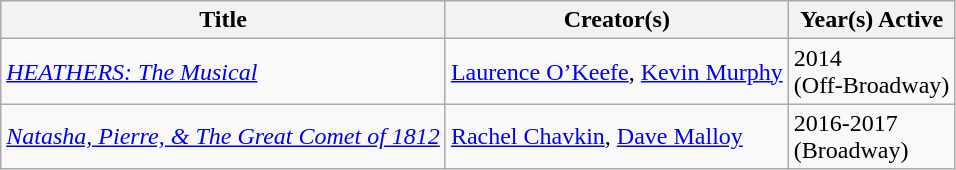<table class="wikitable">
<tr>
<th>Title</th>
<th>Creator(s)</th>
<th>Year(s) Active</th>
</tr>
<tr>
<td><em><a href='#'>HEATHERS: The Musical</a></em></td>
<td><a href='#'>Laurence O’Keefe</a>, <a href='#'>Kevin Murphy</a></td>
<td>2014<br>(Off-Broadway)</td>
</tr>
<tr>
<td><em><a href='#'>Natasha, Pierre, & The Great Comet of 1812</a></em></td>
<td><a href='#'>Rachel Chavkin</a>, <a href='#'>Dave Malloy</a></td>
<td>2016-2017<br>(Broadway)</td>
</tr>
</table>
